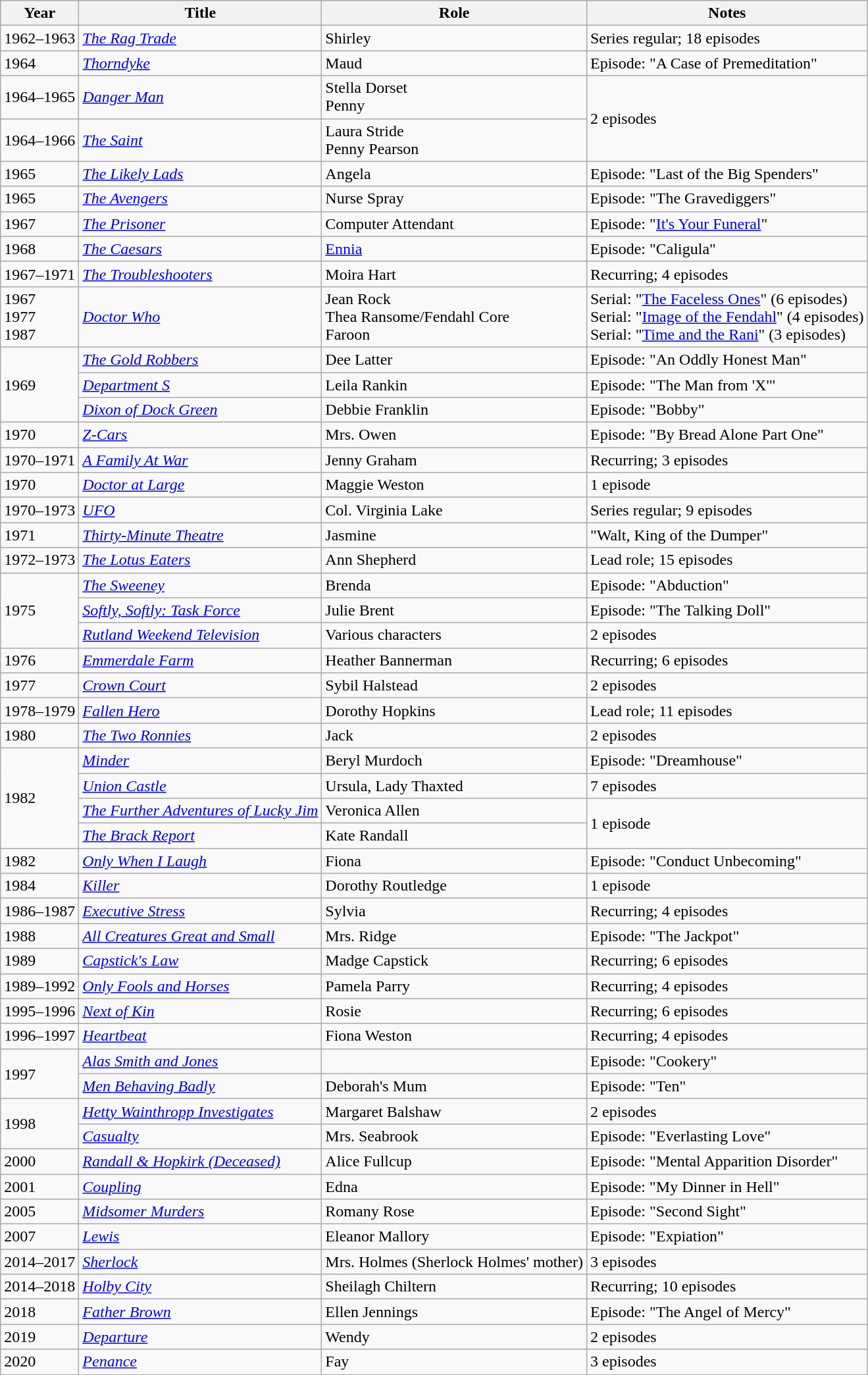<table class="wikitable sortable">
<tr>
<th>Year</th>
<th>Title</th>
<th>Role</th>
<th>Notes</th>
</tr>
<tr>
<td>1962–1963</td>
<td><em><a href='#'>The Rag Trade</a></em></td>
<td>Shirley</td>
<td>Series regular; 18 episodes</td>
</tr>
<tr>
<td>1964</td>
<td><em><a href='#'>Thorndyke</a></em></td>
<td>Maud</td>
<td>Episode: "A Case of Premeditation"</td>
</tr>
<tr>
<td>1964–1965</td>
<td><em><a href='#'>Danger Man</a></em></td>
<td>Stella Dorset<br>Penny</td>
<td rowspan="2">2 episodes</td>
</tr>
<tr>
<td>1964–1966</td>
<td><em><a href='#'>The Saint</a></em></td>
<td>Laura Stride<br>Penny Pearson</td>
</tr>
<tr>
<td>1965</td>
<td><em><a href='#'>The Likely Lads</a></em></td>
<td>Angela</td>
<td>Episode: "Last of the Big Spenders"</td>
</tr>
<tr>
<td>1965</td>
<td><em><a href='#'>The Avengers</a></em></td>
<td>Nurse Spray</td>
<td>Episode: "The Gravediggers"</td>
</tr>
<tr>
<td>1967</td>
<td><em><a href='#'>The Prisoner</a></em></td>
<td>Computer Attendant</td>
<td>Episode: "<a href='#'>It's Your Funeral</a>"</td>
</tr>
<tr>
<td>1968</td>
<td><em><a href='#'>The Caesars</a></em></td>
<td><a href='#'>Ennia</a></td>
<td>Episode: "Caligula"</td>
</tr>
<tr>
<td>1967–1971</td>
<td><em><a href='#'>The Troubleshooters</a></em></td>
<td>Moira Hart</td>
<td>Recurring; 4 episodes</td>
</tr>
<tr>
<td>1967<br>1977<br>1987</td>
<td><em><a href='#'>Doctor Who</a></em></td>
<td>Jean Rock<br>Thea Ransome/Fendahl Core<br>Faroon</td>
<td>Serial: "<a href='#'>The Faceless Ones</a>" (6 episodes)<br>Serial: "<a href='#'>Image of the Fendahl</a>" (4 episodes)<br>Serial: "<a href='#'>Time and the Rani</a>" (3 episodes)</td>
</tr>
<tr>
<td rowspan="3">1969</td>
<td><em><a href='#'>The Gold Robbers</a></em></td>
<td>Dee Latter</td>
<td>Episode: "An Oddly Honest Man"</td>
</tr>
<tr>
<td><em><a href='#'>Department S</a></em></td>
<td>Leila Rankin</td>
<td>Episode: "The Man from 'X'"</td>
</tr>
<tr>
<td><em><a href='#'>Dixon of Dock Green</a></em></td>
<td>Debbie Franklin</td>
<td>Episode: "Bobby"</td>
</tr>
<tr>
<td>1970</td>
<td><em><a href='#'>Z-Cars</a></em></td>
<td>Mrs. Owen</td>
<td>Episode: "By Bread Alone Part One"</td>
</tr>
<tr>
<td>1970–1971</td>
<td><em><a href='#'>A Family At War</a></em></td>
<td>Jenny Graham</td>
<td>Recurring; 3 episodes</td>
</tr>
<tr>
<td>1970</td>
<td><em><a href='#'>Doctor at Large</a></em></td>
<td>Maggie Weston</td>
<td>1 episode</td>
</tr>
<tr>
<td>1970–1973</td>
<td><em><a href='#'>UFO</a></em></td>
<td>Col. Virginia Lake</td>
<td>Series regular; 9 episodes</td>
</tr>
<tr>
<td>1971</td>
<td><em><a href='#'>Thirty-Minute Theatre</a></em></td>
<td>Jasmine</td>
<td>"Walt, King of the Dumper"</td>
</tr>
<tr>
<td>1972–1973</td>
<td><em><a href='#'>The Lotus Eaters</a></em></td>
<td>Ann Shepherd</td>
<td>Lead role; 15 episodes</td>
</tr>
<tr>
<td rowspan="3">1975</td>
<td><em><a href='#'>The Sweeney</a></em></td>
<td>Brenda</td>
<td>Episode: "Abduction"</td>
</tr>
<tr>
<td><em><a href='#'>Softly, Softly: Task Force</a></em></td>
<td>Julie Brent</td>
<td>Episode: "The Talking Doll"</td>
</tr>
<tr>
<td><em><a href='#'>Rutland Weekend Television</a></em></td>
<td>Various characters</td>
<td>2 episodes</td>
</tr>
<tr>
<td>1976</td>
<td><em><a href='#'>Emmerdale Farm</a></em></td>
<td>Heather Bannerman</td>
<td>Recurring; 6 episodes</td>
</tr>
<tr>
<td>1977</td>
<td><em><a href='#'>Crown Court</a></em></td>
<td>Sybil Halstead</td>
<td>2 episodes</td>
</tr>
<tr>
<td>1978–1979</td>
<td><em><a href='#'>Fallen Hero</a></em></td>
<td>Dorothy Hopkins</td>
<td>Lead role; 11 episodes</td>
</tr>
<tr>
<td>1980</td>
<td><em><a href='#'>The Two Ronnies</a></em></td>
<td>Jack</td>
<td>2 episodes</td>
</tr>
<tr>
<td rowspan="4">1982</td>
<td><em><a href='#'>Minder</a></em></td>
<td>Beryl Murdoch</td>
<td>Episode: "Dreamhouse"</td>
</tr>
<tr>
<td><em><a href='#'>Union Castle</a></em></td>
<td>Ursula, Lady Thaxted</td>
<td>7 episodes</td>
</tr>
<tr>
<td><em><a href='#'>The Further Adventures of Lucky Jim</a></em></td>
<td>Veronica Allen</td>
<td rowspan="2">1 episode</td>
</tr>
<tr>
<td><em><a href='#'>The Brack Report</a></em></td>
<td>Kate Randall</td>
</tr>
<tr>
<td>1982</td>
<td><em><a href='#'>Only When I Laugh</a></em></td>
<td>Fiona</td>
<td>Episode: "Conduct Unbecoming"</td>
</tr>
<tr>
<td>1984</td>
<td><em><a href='#'>Killer</a></em></td>
<td>Dorothy Routledge</td>
<td>1 episode</td>
</tr>
<tr>
<td>1986–1987</td>
<td><em><a href='#'>Executive Stress</a></em></td>
<td>Sylvia</td>
<td>Recurring; 4 episodes</td>
</tr>
<tr>
<td>1988</td>
<td><em><a href='#'>All Creatures Great and Small</a></em></td>
<td>Mrs. Ridge</td>
<td>Episode: "The Jackpot"</td>
</tr>
<tr>
<td>1989</td>
<td><em><a href='#'>Capstick's Law</a></em></td>
<td>Madge Capstick</td>
<td>Recurring; 6 episodes</td>
</tr>
<tr>
<td>1989–1992</td>
<td><em><a href='#'>Only Fools and Horses</a></em></td>
<td>Pamela Parry</td>
<td>Recurring; 4 episodes</td>
</tr>
<tr>
<td>1995–1996</td>
<td><em><a href='#'>Next of Kin</a></em></td>
<td>Rosie</td>
<td>Recurring; 6 episodes</td>
</tr>
<tr>
<td>1996–1997</td>
<td><em><a href='#'>Heartbeat</a></em></td>
<td>Fiona Weston</td>
<td>Recurring; 4 episodes</td>
</tr>
<tr>
<td rowspan="2">1997</td>
<td><em><a href='#'>Alas Smith and Jones</a></em></td>
<td></td>
<td>Episode: "Cookery"</td>
</tr>
<tr>
<td><em><a href='#'>Men Behaving Badly</a></em></td>
<td>Deborah's Mum</td>
<td>Episode: "Ten"</td>
</tr>
<tr>
<td rowspan="2">1998</td>
<td><em><a href='#'>Hetty Wainthropp Investigates</a></em></td>
<td>Margaret Balshaw</td>
<td>2 episodes</td>
</tr>
<tr>
<td><a href='#'><em>Casualty</em></a></td>
<td>Mrs. Seabrook</td>
<td>Episode: "Everlasting Love"</td>
</tr>
<tr>
<td>2000</td>
<td><a href='#'><em>Randall & Hopkirk (Deceased)</em></a></td>
<td>Alice Fullcup</td>
<td>Episode: "Mental Apparition Disorder"</td>
</tr>
<tr>
<td>2001</td>
<td><em><a href='#'>Coupling</a></em></td>
<td>Edna</td>
<td>Episode: "My Dinner in Hell"</td>
</tr>
<tr>
<td>2005</td>
<td><em><a href='#'>Midsomer Murders</a></em></td>
<td>Romany Rose</td>
<td>Episode: "Second Sight"</td>
</tr>
<tr>
<td>2007</td>
<td><em><a href='#'>Lewis</a></em></td>
<td>Eleanor Mallory</td>
<td>Episode: "Expiation"</td>
</tr>
<tr>
<td>2014–2017</td>
<td><em><a href='#'>Sherlock</a></em></td>
<td>Mrs. Holmes (Sherlock Holmes' mother)</td>
<td>3 episodes</td>
</tr>
<tr>
<td>2014–2018</td>
<td><em><a href='#'>Holby City</a></em></td>
<td>Sheilagh Chiltern</td>
<td>Recurring; 10 episodes</td>
</tr>
<tr>
<td>2018</td>
<td><em><a href='#'>Father Brown</a></em></td>
<td>Ellen Jennings</td>
<td>Episode: "The Angel of Mercy"</td>
</tr>
<tr>
<td>2019</td>
<td><em><a href='#'>Departure</a></em></td>
<td>Wendy</td>
<td>2 episodes</td>
</tr>
<tr>
<td>2020</td>
<td><em><a href='#'>Penance</a></em></td>
<td>Fay</td>
<td>3 episodes</td>
</tr>
</table>
